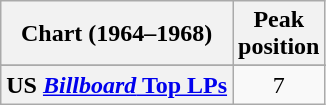<table class="wikitable plainrowheaders" style="text-align:center">
<tr>
<th scope="col">Chart (1964–1968)</th>
<th scope="col">Peak<br>position</th>
</tr>
<tr>
</tr>
<tr>
<th scope="row" align="left">US <a href='#'><em>Billboard</em> Top LPs</a></th>
<td>7</td>
</tr>
</table>
